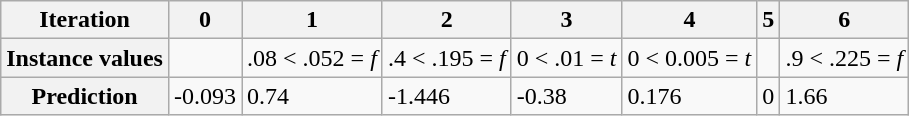<table class="wikitable">
<tr>
<th>Iteration</th>
<th>0</th>
<th>1</th>
<th>2</th>
<th>3</th>
<th>4</th>
<th>5</th>
<th>6</th>
</tr>
<tr>
<th>Instance values</th>
<td></td>
<td>.08 < .052 = <em>f</em></td>
<td>.4 < .195 = <em>f</em></td>
<td>0 < .01 = <em>t</em></td>
<td>0 < 0.005 = <em>t</em></td>
<td></td>
<td>.9 < .225 = <em>f</em></td>
</tr>
<tr>
<th>Prediction</th>
<td>-0.093</td>
<td>0.74</td>
<td>-1.446</td>
<td>-0.38</td>
<td>0.176</td>
<td>0</td>
<td>1.66</td>
</tr>
</table>
